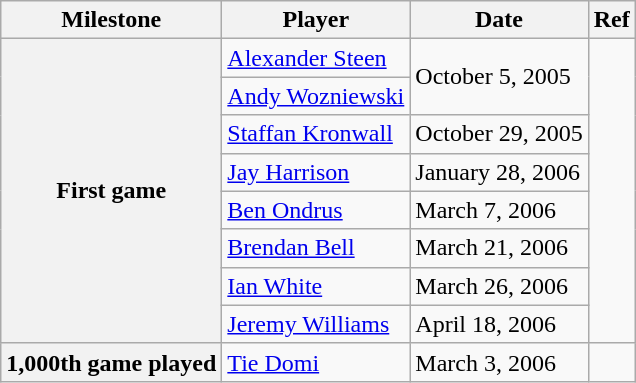<table class="wikitable">
<tr>
<th scope="col">Milestone</th>
<th scope="col">Player</th>
<th scope="col">Date</th>
<th scope="col">Ref</th>
</tr>
<tr>
<th rowspan=8>First game</th>
<td><a href='#'>Alexander Steen</a></td>
<td rowspan=2>October 5, 2005</td>
<td rowspan=8></td>
</tr>
<tr>
<td><a href='#'>Andy Wozniewski</a></td>
</tr>
<tr>
<td><a href='#'>Staffan Kronwall</a></td>
<td>October 29, 2005</td>
</tr>
<tr>
<td><a href='#'>Jay Harrison</a></td>
<td>January 28, 2006</td>
</tr>
<tr>
<td><a href='#'>Ben Ondrus</a></td>
<td>March 7, 2006</td>
</tr>
<tr>
<td><a href='#'>Brendan Bell</a></td>
<td>March 21, 2006</td>
</tr>
<tr>
<td><a href='#'>Ian White</a></td>
<td>March 26, 2006</td>
</tr>
<tr>
<td><a href='#'>Jeremy Williams</a></td>
<td>April 18, 2006</td>
</tr>
<tr>
<th>1,000th game played</th>
<td><a href='#'>Tie Domi</a></td>
<td>March 3, 2006</td>
<td></td>
</tr>
</table>
